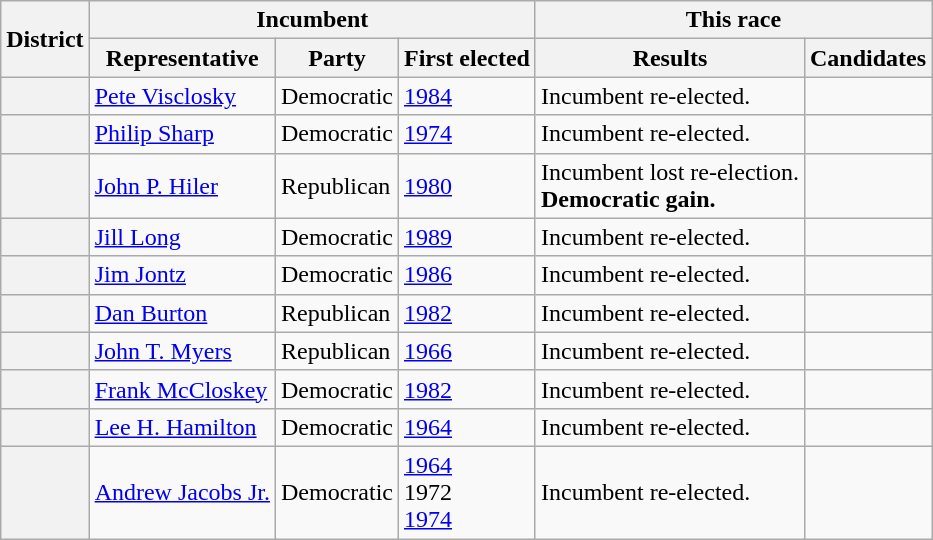<table class=wikitable>
<tr>
<th rowspan=2>District</th>
<th colspan=3>Incumbent</th>
<th colspan=2>This race</th>
</tr>
<tr>
<th>Representative</th>
<th>Party</th>
<th>First elected</th>
<th>Results</th>
<th>Candidates</th>
</tr>
<tr>
<th></th>
<td><a href='#'>Pete Visclosky</a></td>
<td>Democratic</td>
<td><a href='#'>1984</a></td>
<td>Incumbent re-elected.</td>
<td nowrap></td>
</tr>
<tr>
<th></th>
<td><a href='#'>Philip Sharp</a></td>
<td>Democratic</td>
<td><a href='#'>1974</a></td>
<td>Incumbent re-elected.</td>
<td nowrap></td>
</tr>
<tr>
<th></th>
<td><a href='#'>John P. Hiler</a></td>
<td>Republican</td>
<td><a href='#'>1980</a></td>
<td>Incumbent lost re-election.<br><strong>Democratic gain.</strong></td>
<td nowrap></td>
</tr>
<tr>
<th></th>
<td><a href='#'>Jill Long</a></td>
<td>Democratic</td>
<td><a href='#'>1989</a></td>
<td>Incumbent re-elected.</td>
<td nowrap></td>
</tr>
<tr>
<th></th>
<td><a href='#'>Jim Jontz</a></td>
<td>Democratic</td>
<td><a href='#'>1986</a></td>
<td>Incumbent re-elected.</td>
<td nowrap></td>
</tr>
<tr>
<th></th>
<td><a href='#'>Dan Burton</a></td>
<td>Republican</td>
<td><a href='#'>1982</a></td>
<td>Incumbent re-elected.</td>
<td nowrap></td>
</tr>
<tr>
<th></th>
<td><a href='#'>John T. Myers</a></td>
<td>Republican</td>
<td><a href='#'>1966</a></td>
<td>Incumbent re-elected.</td>
<td nowrap></td>
</tr>
<tr>
<th></th>
<td><a href='#'>Frank McCloskey</a></td>
<td>Democratic</td>
<td><a href='#'>1982</a></td>
<td>Incumbent re-elected.</td>
<td nowrap></td>
</tr>
<tr>
<th></th>
<td><a href='#'>Lee H. Hamilton</a></td>
<td>Democratic</td>
<td><a href='#'>1964</a></td>
<td>Incumbent re-elected.</td>
<td nowrap></td>
</tr>
<tr>
<th></th>
<td><a href='#'>Andrew Jacobs Jr.</a></td>
<td>Democratic</td>
<td><a href='#'>1964</a><br>1972 <br><a href='#'>1974</a></td>
<td>Incumbent re-elected.</td>
<td nowrap></td>
</tr>
</table>
